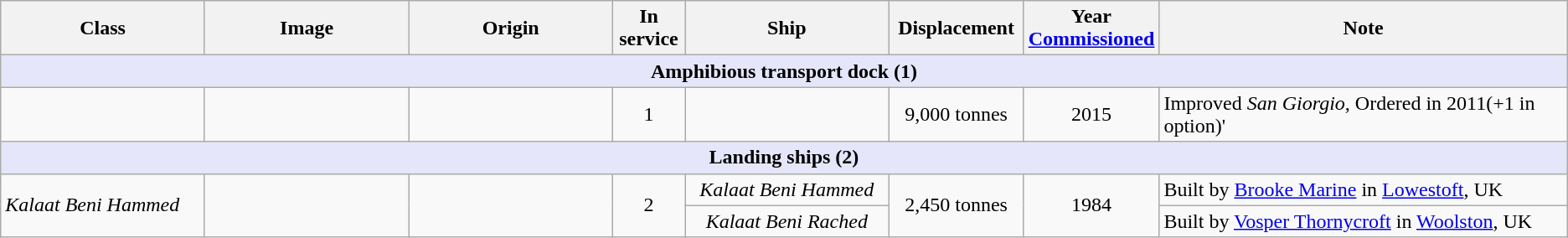<table class=wikitable>
<tr>
<th style="text-align:center;" width=155>Class</th>
<th style="text-align:center;" width=155>Image</th>
<th style="text-align:center;" width=155>Origin</th>
<th style="text-align:center;" width=50>In service</th>
<th style="text-align:center;" width=155>Ship</th>
<th style="text-align:center;" width=100>Displacement</th>
<th style="text-align:center;">Year<br><a href='#'>Commissioned</a></th>
<th style="text-align:center;">Note</th>
</tr>
<tr>
<th colspan="8" style="background: lavender;">Amphibious transport dock (1)</th>
</tr>
<tr>
<td></td>
<td></td>
<td></td>
<td align=center>1</td>
<td align=center></td>
<td align=center>9,000 tonnes</td>
<td align=center>2015</td>
<td>Improved <em>San Giorgio</em>, Ordered in 2011(+1 in option)'</td>
</tr>
<tr>
<th colspan="8" style="background: lavender;">Landing ships (2)</th>
</tr>
<tr>
<td rowspan="2"><em>Kalaat Beni Hammed</em></td>
<td rowspan="2" align="center"></td>
<td rowspan="2"></td>
<td rowspan="2" align="center">2</td>
<td align="center"><em>Kalaat Beni Hammed</em></td>
<td rowspan="2" align="center">2,450 tonnes</td>
<td rowspan="2" align="center">1984</td>
<td>Built by <a href='#'>Brooke Marine</a> in <a href='#'>Lowestoft</a>, UK</td>
</tr>
<tr>
<td align="center"><em>Kalaat Beni Rached</em></td>
<td>Built by <a href='#'>Vosper Thornycroft</a> in <a href='#'>Woolston</a>, UK</td>
</tr>
</table>
